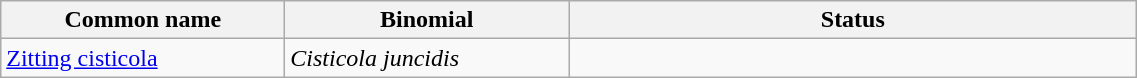<table width=60% class="wikitable">
<tr>
<th width=15%>Common name</th>
<th width=15%>Binomial</th>
<th width=30%>Status</th>
</tr>
<tr>
<td><a href='#'>Zitting cisticola</a></td>
<td><em>Cisticola juncidis</em></td>
<td></td>
</tr>
</table>
